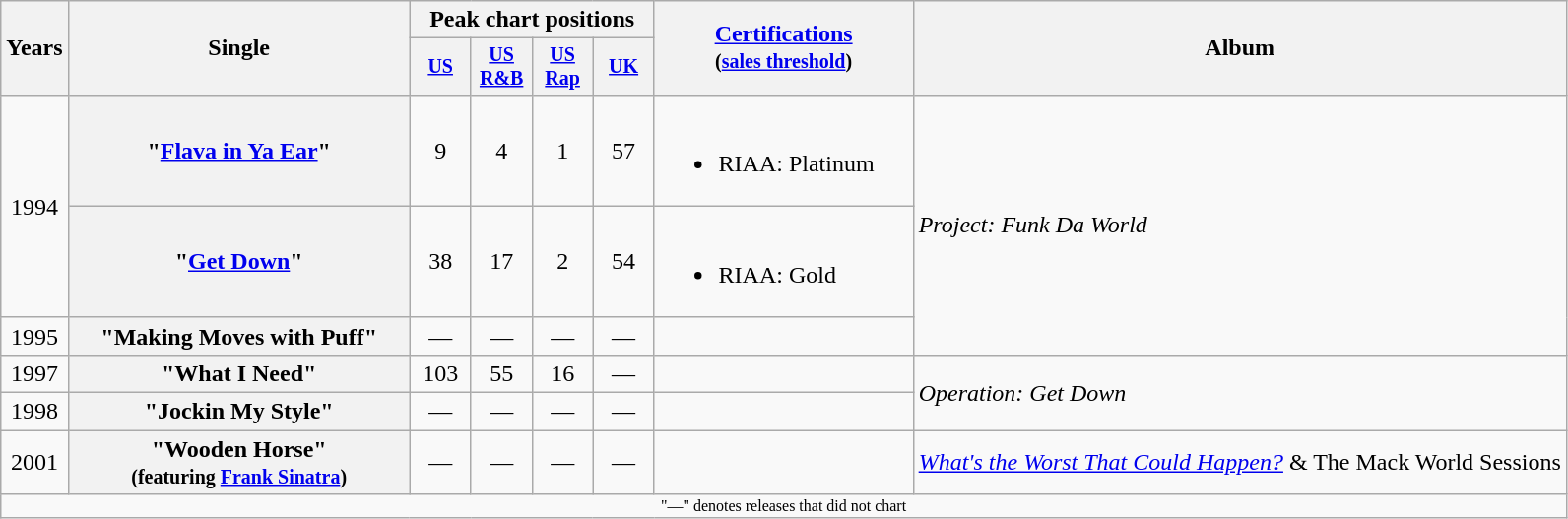<table class="wikitable plainrowheaders" style="text-align:center;">
<tr>
<th rowspan="2">Years</th>
<th rowspan="2" style="width:14em;">Single</th>
<th colspan="4">Peak chart positions</th>
<th rowspan="2" style="width:10.5em;"><a href='#'>Certifications</a><br><small>(<a href='#'>sales threshold</a>)</small></th>
<th rowspan="2">Album</th>
</tr>
<tr style="font-size:smaller;">
<th style="width:35px;"><a href='#'>US</a><br></th>
<th style="width:35px;"><a href='#'>US R&B</a><br></th>
<th style="width:35px;"><a href='#'>US Rap</a><br></th>
<th style="width:35px;"><a href='#'>UK</a><br></th>
</tr>
<tr>
<td rowspan="2">1994</td>
<th scope="row">"<a href='#'>Flava in Ya Ear</a>"</th>
<td>9</td>
<td>4</td>
<td>1</td>
<td>57</td>
<td style="text-align:left;"><br><ul><li>RIAA: Platinum</li></ul></td>
<td style="text-align:left;" rowspan="3"><em>Project: Funk Da World</em></td>
</tr>
<tr>
<th scope="row">"<a href='#'>Get Down</a>"</th>
<td>38</td>
<td>17</td>
<td>2</td>
<td>54</td>
<td style="text-align:left;"><br><ul><li>RIAA: Gold</li></ul></td>
</tr>
<tr>
<td>1995</td>
<th scope="row">"Making Moves with Puff"</th>
<td>—</td>
<td>—</td>
<td>—</td>
<td>—</td>
</tr>
<tr>
<td>1997</td>
<th scope="row">"What I Need"</th>
<td>103</td>
<td>55</td>
<td>16</td>
<td>—</td>
<td style="text-align:left;"></td>
<td style="text-align:left;" rowspan="2"><em>Operation: Get Down</em></td>
</tr>
<tr>
<td>1998</td>
<th scope="row">"Jockin My Style"</th>
<td>—</td>
<td>—</td>
<td>—</td>
<td>—</td>
<td Jockin My Style="text-align:left;"></td>
</tr>
<tr>
<td>2001</td>
<th scope="row">"Wooden Horse"<br><small>(featuring <a href='#'>Frank Sinatra</a>)</small></th>
<td>—</td>
<td>—</td>
<td>—</td>
<td>—</td>
<td></td>
<td style="text-align:left;"><em><a href='#'>What's the Worst That Could Happen?</a></em> & The Mack World Sessions</td>
</tr>
<tr>
<td colspan="10" style="font-size:8pt">"—" denotes releases that did not chart</td>
</tr>
</table>
